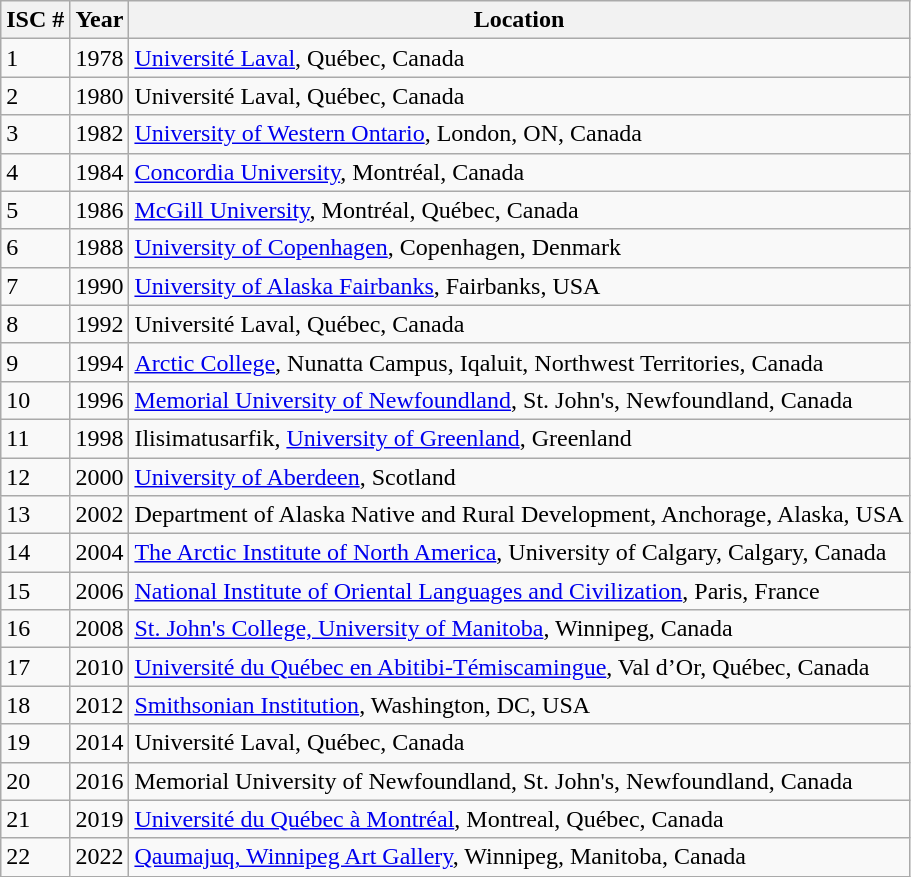<table class="wikitable">
<tr>
<th>ISC #</th>
<th>Year</th>
<th>Location</th>
</tr>
<tr>
<td>1</td>
<td>1978</td>
<td><a href='#'>Université Laval</a>, Québec, Canada</td>
</tr>
<tr>
<td>2</td>
<td>1980</td>
<td>Université Laval, Québec, Canada</td>
</tr>
<tr>
<td>3</td>
<td>1982</td>
<td><a href='#'>University of Western Ontario</a>, London, ON, Canada</td>
</tr>
<tr>
<td>4</td>
<td>1984</td>
<td><a href='#'>Concordia University</a>, Montréal, Canada</td>
</tr>
<tr>
<td>5</td>
<td>1986</td>
<td><a href='#'>McGill University</a>, Montréal, Québec, Canada</td>
</tr>
<tr>
<td>6</td>
<td>1988</td>
<td><a href='#'>University of Copenhagen</a>, Copenhagen, Denmark</td>
</tr>
<tr>
<td>7</td>
<td>1990</td>
<td><a href='#'>University of Alaska Fairbanks</a>, Fairbanks, USA</td>
</tr>
<tr>
<td>8</td>
<td>1992</td>
<td>Université Laval, Québec, Canada</td>
</tr>
<tr>
<td>9</td>
<td>1994</td>
<td><a href='#'>Arctic College</a>, Nunatta Campus, Iqaluit, Northwest Territories, Canada</td>
</tr>
<tr>
<td>10</td>
<td>1996</td>
<td><a href='#'>Memorial University of Newfoundland</a>, St. John's, Newfoundland, Canada</td>
</tr>
<tr>
<td>11</td>
<td>1998</td>
<td>Ilisimatusarfik, <a href='#'>University of Greenland</a>, Greenland</td>
</tr>
<tr>
<td>12</td>
<td>2000</td>
<td><a href='#'>University of Aberdeen</a>, Scotland</td>
</tr>
<tr>
<td>13</td>
<td>2002</td>
<td>Department of Alaska Native and Rural Development, Anchorage, Alaska, USA</td>
</tr>
<tr>
<td>14</td>
<td>2004</td>
<td><a href='#'>The Arctic Institute of North America</a>, University of Calgary, Calgary, Canada</td>
</tr>
<tr>
<td>15</td>
<td>2006</td>
<td><a href='#'>National Institute of Oriental Languages and Civilization</a>, Paris, France</td>
</tr>
<tr>
<td>16</td>
<td>2008</td>
<td><a href='#'>St. John's College, University of Manitoba</a>, Winnipeg, Canada</td>
</tr>
<tr>
<td>17</td>
<td>2010</td>
<td><a href='#'>Université du Québec en Abitibi-Témiscamingue</a>, Val d’Or, Québec, Canada</td>
</tr>
<tr>
<td>18</td>
<td>2012</td>
<td><a href='#'>Smithsonian Institution</a>, Washington, DC, USA</td>
</tr>
<tr>
<td>19</td>
<td>2014</td>
<td>Université Laval, Québec, Canada</td>
</tr>
<tr>
<td>20</td>
<td>2016</td>
<td>Memorial University of Newfoundland, St. John's, Newfoundland, Canada</td>
</tr>
<tr>
<td>21</td>
<td>2019</td>
<td><a href='#'>Université du Québec à Montréal</a>, Montreal, Québec, Canada</td>
</tr>
<tr>
<td>22</td>
<td>2022</td>
<td><a href='#'>Qaumajuq, Winnipeg Art Gallery</a>, Winnipeg, Manitoba, Canada</td>
</tr>
</table>
